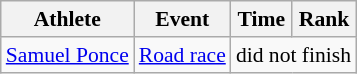<table class="wikitable" style="text-align:center; font-size:90%">
<tr>
<th>Athlete</th>
<th>Event</th>
<th>Time</th>
<th>Rank</th>
</tr>
<tr>
<td align=left><a href='#'>Samuel Ponce</a></td>
<td align=left><a href='#'>Road race</a></td>
<td colspan=2>did not finish</td>
</tr>
</table>
